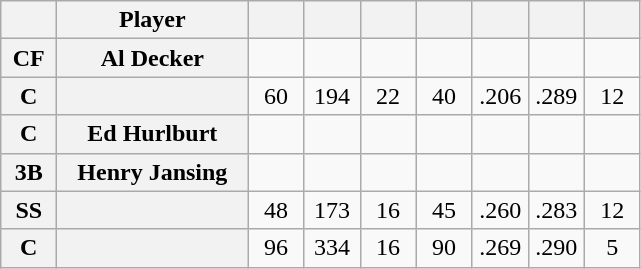<table class="wikitable sortable plainrowheaders" style="text-align:center;">
<tr>
<th scope="col" width="30px"></th>
<th scope="col" width="120px">Player</th>
<th scope="col" width="30px"></th>
<th scope="col" width="30px"></th>
<th scope="col" width="30px"></th>
<th scope="col" width="30px"></th>
<th scope="col" width="30px"></th>
<th scope="col" width="30px"></th>
<th scope="col" width="30px"></th>
</tr>
<tr>
<th scope="row" style="text-align:center">CF</th>
<th>Al Decker</th>
<td></td>
<td></td>
<td></td>
<td></td>
<td></td>
<td></td>
<td></td>
</tr>
<tr>
<th scope="row" style="text-align:center">C</th>
<th></th>
<td>60</td>
<td>194</td>
<td>22</td>
<td>40</td>
<td>.206</td>
<td>.289</td>
<td>12</td>
</tr>
<tr>
<th scope="row" style="text-align:center">C</th>
<th>Ed Hurlburt</th>
<td></td>
<td></td>
<td></td>
<td></td>
<td></td>
<td></td>
<td></td>
</tr>
<tr>
<th scope="row" style="text-align:center">3B</th>
<th>Henry Jansing</th>
<td></td>
<td></td>
<td></td>
<td></td>
<td></td>
<td></td>
<td></td>
</tr>
<tr>
<th scope="row" style="text-align:center">SS</th>
<th></th>
<td>48</td>
<td>173</td>
<td>16</td>
<td>45</td>
<td>.260</td>
<td>.283</td>
<td>12</td>
</tr>
<tr>
<th scope="row" style="text-align:center">C</th>
<th></th>
<td>96</td>
<td>334</td>
<td>16</td>
<td>90</td>
<td>.269</td>
<td>.290</td>
<td>5</td>
</tr>
</table>
